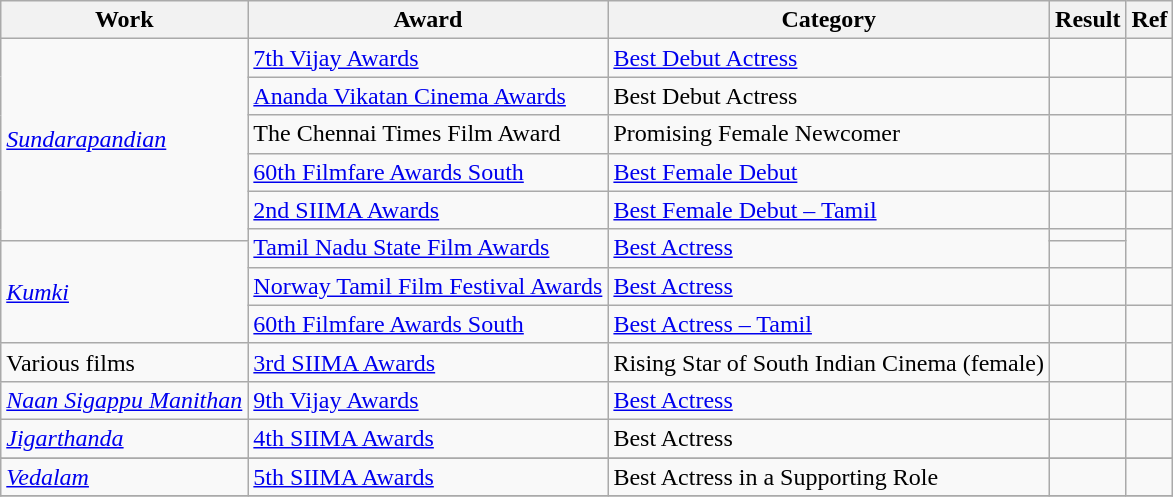<table class="wikitable sortable">
<tr>
<th>Work</th>
<th>Award</th>
<th>Category</th>
<th>Result</th>
<th>Ref</th>
</tr>
<tr>
<td rowspan=6><em><a href='#'>Sundarapandian</a></em></td>
<td><a href='#'>7th Vijay Awards</a></td>
<td><a href='#'>Best Debut Actress</a></td>
<td></td>
<td></td>
</tr>
<tr>
<td><a href='#'>Ananda Vikatan Cinema Awards</a></td>
<td>Best Debut Actress</td>
<td></td>
<td></td>
</tr>
<tr>
<td>The Chennai Times Film Award</td>
<td>Promising Female Newcomer</td>
<td></td>
<td></td>
</tr>
<tr>
<td><a href='#'>60th Filmfare Awards South</a></td>
<td><a href='#'>Best Female Debut</a></td>
<td></td>
<td></td>
</tr>
<tr>
<td><a href='#'>2nd SIIMA Awards</a></td>
<td><a href='#'>Best Female Debut – Tamil</a></td>
<td></td>
<td></td>
</tr>
<tr>
<td rowspan=2><a href='#'>Tamil Nadu State Film Awards</a></td>
<td rowspan=2><a href='#'>Best Actress</a></td>
<td></td>
<td rowspan=2></td>
</tr>
<tr>
<td rowspan=3><em><a href='#'>Kumki</a></em></td>
<td></td>
</tr>
<tr>
<td><a href='#'>Norway Tamil Film Festival Awards</a></td>
<td><a href='#'>Best Actress</a></td>
<td></td>
<td></td>
</tr>
<tr>
<td><a href='#'>60th Filmfare Awards South</a></td>
<td><a href='#'>Best Actress – Tamil</a></td>
<td></td>
<td></td>
</tr>
<tr>
<td>Various films</td>
<td><a href='#'>3rd SIIMA Awards</a></td>
<td>Rising Star of South Indian Cinema (female)</td>
<td></td>
<td></td>
</tr>
<tr>
<td><em><a href='#'>Naan Sigappu Manithan</a></em></td>
<td><a href='#'>9th Vijay Awards</a></td>
<td><a href='#'>Best Actress</a></td>
<td></td>
<td></td>
</tr>
<tr>
<td><em><a href='#'>Jigarthanda</a></em></td>
<td><a href='#'>4th SIIMA Awards</a></td>
<td>Best Actress</td>
<td></td>
<td></td>
</tr>
<tr>
</tr>
<tr>
<td><em><a href='#'>Vedalam</a></em></td>
<td><a href='#'>5th SIIMA Awards</a></td>
<td>Best Actress in a Supporting Role</td>
<td></td>
<td></td>
</tr>
<tr>
</tr>
</table>
